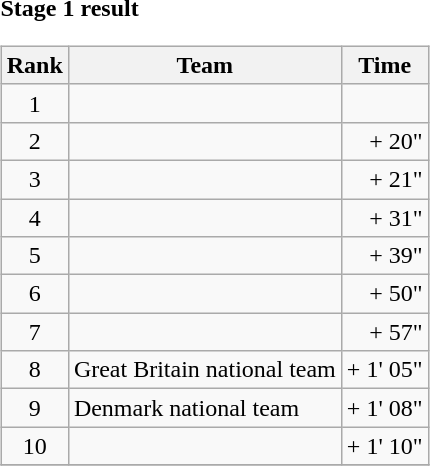<table>
<tr>
<td><strong>Stage 1 result</strong><br><table class="wikitable">
<tr>
<th>Rank</th>
<th>Team</th>
<th>Time</th>
</tr>
<tr>
<td style="text-align:center;">1</td>
<td></td>
<td align="right"></td>
</tr>
<tr>
<td style="text-align:center;">2</td>
<td></td>
<td align="right">+ 20"</td>
</tr>
<tr>
<td style="text-align:center;">3</td>
<td></td>
<td align="right">+ 21"</td>
</tr>
<tr>
<td style="text-align:center;">4</td>
<td></td>
<td align="right">+ 31"</td>
</tr>
<tr>
<td style="text-align:center;">5</td>
<td></td>
<td align="right">+ 39"</td>
</tr>
<tr>
<td style="text-align:center;">6</td>
<td></td>
<td align="right">+ 50"</td>
</tr>
<tr>
<td style="text-align:center;">7</td>
<td></td>
<td align="right">+ 57"</td>
</tr>
<tr>
<td style="text-align:center;">8</td>
<td>Great Britain national team</td>
<td align="right">+ 1' 05"</td>
</tr>
<tr>
<td style="text-align:center;">9</td>
<td>Denmark national team</td>
<td align="right">+ 1' 08"</td>
</tr>
<tr>
<td style="text-align:center;">10</td>
<td></td>
<td align="right">+ 1' 10"</td>
</tr>
<tr>
</tr>
</table>
</td>
<td></td>
<td><br>










</td>
</tr>
</table>
